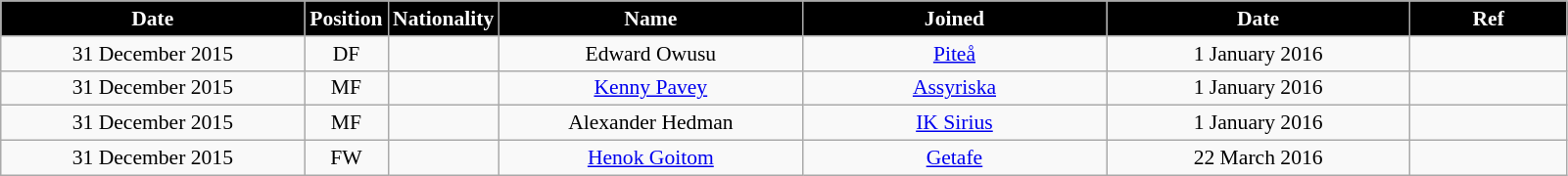<table class="wikitable"  style="text-align:center; font-size:90%; ">
<tr>
<th style="background:#000000; color:white; width:200px;">Date</th>
<th style="background:#000000; color:white; width:50px;">Position</th>
<th style="background:#000000; color:white; width:50px;">Nationality</th>
<th style="background:#000000; color:white; width:200px;">Name</th>
<th style="background:#000000; color:white; width:200px;">Joined</th>
<th style="background:#000000; color:white; width:200px;">Date</th>
<th style="background:#000000; color:white; width:100px;">Ref</th>
</tr>
<tr>
<td>31 December 2015</td>
<td>DF</td>
<td></td>
<td>Edward Owusu</td>
<td><a href='#'>Piteå</a></td>
<td>1 January 2016</td>
<td></td>
</tr>
<tr>
<td>31 December 2015</td>
<td>MF</td>
<td></td>
<td><a href='#'>Kenny Pavey</a></td>
<td><a href='#'>Assyriska</a></td>
<td>1 January 2016</td>
<td></td>
</tr>
<tr>
<td>31 December 2015</td>
<td>MF</td>
<td></td>
<td>Alexander Hedman</td>
<td><a href='#'>IK Sirius</a></td>
<td>1 January 2016</td>
<td></td>
</tr>
<tr>
<td>31 December 2015</td>
<td>FW</td>
<td></td>
<td><a href='#'>Henok Goitom</a></td>
<td><a href='#'>Getafe</a></td>
<td>22 March 2016</td>
<td></td>
</tr>
</table>
